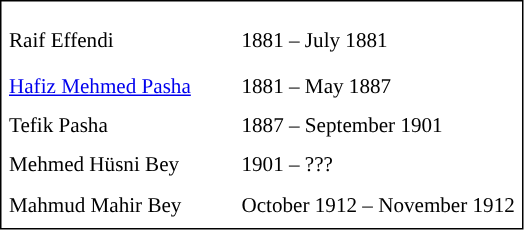<table cellpadding="0" cellspacing="5" style="border:1px solid #000000; font-size:88%; line-height: 1.5em;">
<tr>
<td style="width: 150px;"><strong></strong></td>
<td></td>
</tr>
<tr>
<td align="center"></td>
</tr>
<tr>
<td>Raif Effendi</td>
<td>1881 – July 1881</td>
</tr>
<tr>
<td align="center"></td>
</tr>
<tr>
<td><a href='#'>Hafiz Mehmed Pasha</a></td>
<td>1881 – May 1887</td>
</tr>
<tr>
<td>Tefik Pasha</td>
<td>1887 – September 1901</td>
</tr>
<tr>
<td>Mehmed Hüsni Bey</td>
<td>1901 – ???</td>
</tr>
<tr>
<td>Mahmud Mahir Bey</td>
<td>October 1912 – November 1912</td>
</tr>
</table>
